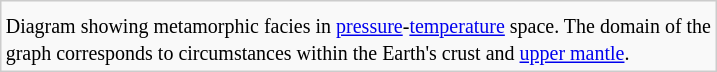<table style="float: right; margin: 10px; border: 1px #CCCCCC solid; background:#F9F9F9">
<tr>
<td></td>
</tr>
<tr>
<td><small>Diagram showing metamorphic facies in <a href='#'>pressure</a>-<a href='#'>temperature</a> space. The domain of the<br> graph corresponds to circumstances within the Earth's crust and <a href='#'>upper mantle</a>.</small></td>
</tr>
</table>
